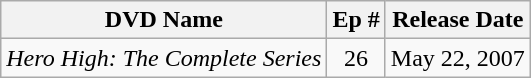<table class="wikitable">
<tr>
<th>DVD Name</th>
<th>Ep #</th>
<th>Release Date</th>
</tr>
<tr style="text-align:center">
<td><em>Hero High: The Complete Series</em></td>
<td>26</td>
<td>May 22, 2007</td>
</tr>
</table>
